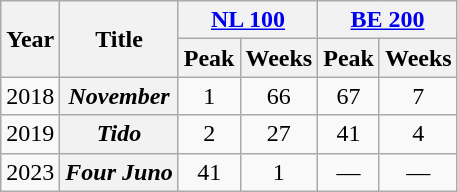<table class="wikitable plainrowheaders" style="text-align:center">
<tr>
<th rowspan="2">Year</th>
<th rowspan="2">Title</th>
<th colspan="2"><a href='#'>NL 100</a></th>
<th colspan="2"><a href='#'>BE 200</a></th>
</tr>
<tr>
<th>Peak</th>
<th>Weeks</th>
<th>Peak</th>
<th>Weeks</th>
</tr>
<tr>
<td>2018</td>
<th scope="row"><em>November</em></th>
<td>1</td>
<td>66</td>
<td>67</td>
<td>7</td>
</tr>
<tr>
<td>2019</td>
<th scope="row"><em>Tido</em></th>
<td>2</td>
<td>27</td>
<td>41</td>
<td>4</td>
</tr>
<tr>
<td>2023</td>
<th scope="row"><em>Four Juno</em></th>
<td>41</td>
<td>1</td>
<td>—</td>
<td>—</td>
</tr>
</table>
